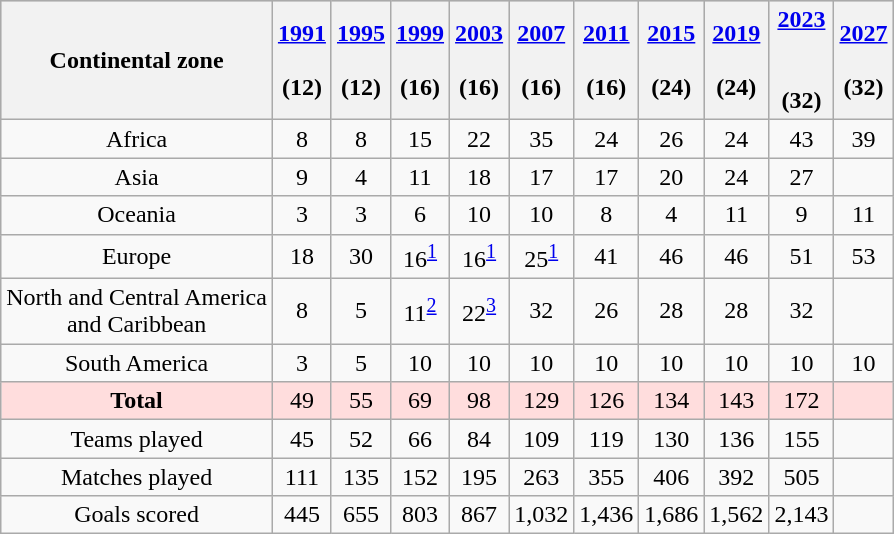<table class="wikitable">
<tr style="background:#cccccc;" align=center>
<th>Continental zone</th>
<th><a href='#'>1991</a><br><br>(12)</th>
<th><a href='#'>1995</a><br><br>(12)</th>
<th><a href='#'>1999</a><br><br>(16)</th>
<th><a href='#'>2003</a><br><br>(16)</th>
<th><a href='#'>2007</a><br><br>(16)</th>
<th><a href='#'>2011</a><br><br>(16)</th>
<th><a href='#'>2015</a><br><br>(24)</th>
<th><a href='#'>2019</a><br><br>(24)</th>
<th><a href='#'>2023</a><br><br><br>(32)</th>
<th><a href='#'>2027</a><br><br>(32)</th>
</tr>
<tr valign="center" align=center>
<td>Africa</td>
<td>8</td>
<td>8</td>
<td>15</td>
<td>22</td>
<td>35</td>
<td>24</td>
<td>26</td>
<td>24</td>
<td>43</td>
<td>39</td>
</tr>
<tr valign="center" align=center>
<td>Asia</td>
<td>9</td>
<td>4</td>
<td>11</td>
<td>18</td>
<td>17</td>
<td>17</td>
<td>20</td>
<td>24</td>
<td>27</td>
<td></td>
</tr>
<tr valign="center" align=center>
<td>Oceania</td>
<td>3</td>
<td>3</td>
<td>6</td>
<td>10</td>
<td>10</td>
<td>8</td>
<td>4</td>
<td>11</td>
<td>9</td>
<td>11</td>
</tr>
<tr valign="center" align=center>
<td>Europe</td>
<td>18</td>
<td>30</td>
<td>16<sup><a href='#'>1</a></sup></td>
<td>16<sup><a href='#'>1</a></sup></td>
<td>25<sup><a href='#'>1</a></sup></td>
<td>41</td>
<td>46</td>
<td>46</td>
<td>51</td>
<td>53</td>
</tr>
<tr valign="center" align=center>
<td>North and Central America<br>and Caribbean</td>
<td>8</td>
<td>5</td>
<td>11<sup><a href='#'>2</a></sup></td>
<td>22<sup><a href='#'>3</a></sup></td>
<td>32</td>
<td>26</td>
<td>28</td>
<td>28</td>
<td>32</td>
<td></td>
</tr>
<tr valign="center" align=center>
<td>South America</td>
<td>3</td>
<td>5</td>
<td>10</td>
<td>10</td>
<td>10</td>
<td>10</td>
<td>10</td>
<td>10</td>
<td>10</td>
<td>10</td>
</tr>
<tr style="background:#ffdddd;" align=center>
<td><strong>Total</strong></td>
<td>49</td>
<td>55</td>
<td>69</td>
<td>98</td>
<td>129</td>
<td>126</td>
<td>134</td>
<td>143</td>
<td>172</td>
<td></td>
</tr>
<tr valign="center" align=center>
<td>Teams played</td>
<td>45</td>
<td>52</td>
<td>66</td>
<td>84</td>
<td>109</td>
<td>119</td>
<td>130</td>
<td>136</td>
<td>155</td>
<td></td>
</tr>
<tr valign="center" align=center>
<td>Matches played</td>
<td>111</td>
<td>135</td>
<td>152</td>
<td>195</td>
<td>263</td>
<td>355</td>
<td>406</td>
<td>392</td>
<td>505</td>
<td></td>
</tr>
<tr valign="center" align=center>
<td>Goals scored</td>
<td>445</td>
<td>655</td>
<td>803</td>
<td>867</td>
<td>1,032</td>
<td>1,436</td>
<td>1,686</td>
<td>1,562</td>
<td>2,143</td>
</tr>
</table>
